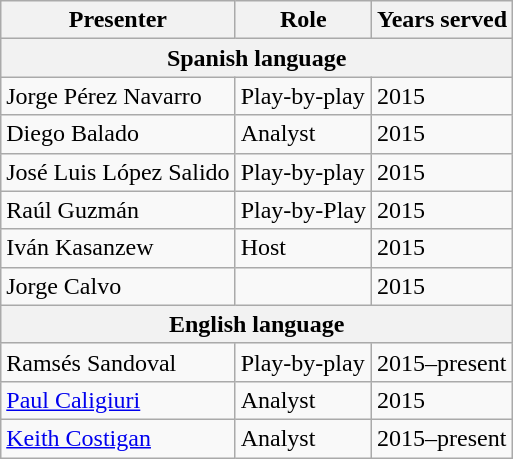<table class="wikitable">
<tr>
<th>Presenter</th>
<th>Role</th>
<th>Years served</th>
</tr>
<tr>
<th colspan="3">Spanish language</th>
</tr>
<tr>
<td>Jorge Pérez Navarro</td>
<td>Play-by-play</td>
<td>2015</td>
</tr>
<tr>
<td>Diego Balado</td>
<td>Analyst</td>
<td>2015</td>
</tr>
<tr>
<td>José Luis López Salido</td>
<td>Play-by-play</td>
<td>2015</td>
</tr>
<tr>
<td>Raúl Guzmán</td>
<td>Play-by-Play</td>
<td>2015</td>
</tr>
<tr>
<td>Iván Kasanzew</td>
<td>Host</td>
<td>2015</td>
</tr>
<tr>
<td>Jorge Calvo</td>
<td></td>
<td>2015</td>
</tr>
<tr>
<th colspan="3">English language</th>
</tr>
<tr>
<td>Ramsés Sandoval</td>
<td>Play-by-play</td>
<td>2015–present</td>
</tr>
<tr>
<td><a href='#'>Paul Caligiuri</a></td>
<td>Analyst</td>
<td>2015</td>
</tr>
<tr>
<td><a href='#'>Keith Costigan</a></td>
<td>Analyst</td>
<td>2015–present</td>
</tr>
</table>
